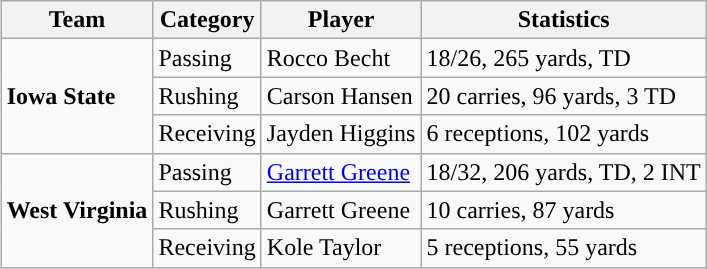<table class="wikitable" style="float: right;">
<tr>
<th>Team</th>
<th>Category</th>
<th>Player</th>
<th>Statistics</th>
</tr>
<tr>
<td rowspan=3><strong>Iowa State</strong></td>
<td>Passing</td>
<td>Rocco Becht</td>
<td>18/26, 265 yards, TD</td>
</tr>
<tr>
<td>Rushing</td>
<td>Carson Hansen</td>
<td>20 carries, 96 yards, 3 TD</td>
</tr>
<tr>
<td>Receiving</td>
<td>Jayden Higgins</td>
<td>6 receptions, 102 yards</td>
</tr>
<tr>
<td rowspan=3><strong>West Virginia</strong></td>
<td>Passing</td>
<td><a href='#'>Garrett Greene</a></td>
<td>18/32, 206 yards, TD, 2 INT</td>
</tr>
<tr>
<td>Rushing</td>
<td>Garrett Greene</td>
<td>10 carries, 87 yards</td>
</tr>
<tr>
<td>Receiving</td>
<td>Kole Taylor</td>
<td>5 receptions, 55 yards</td>
</tr>
</table>
